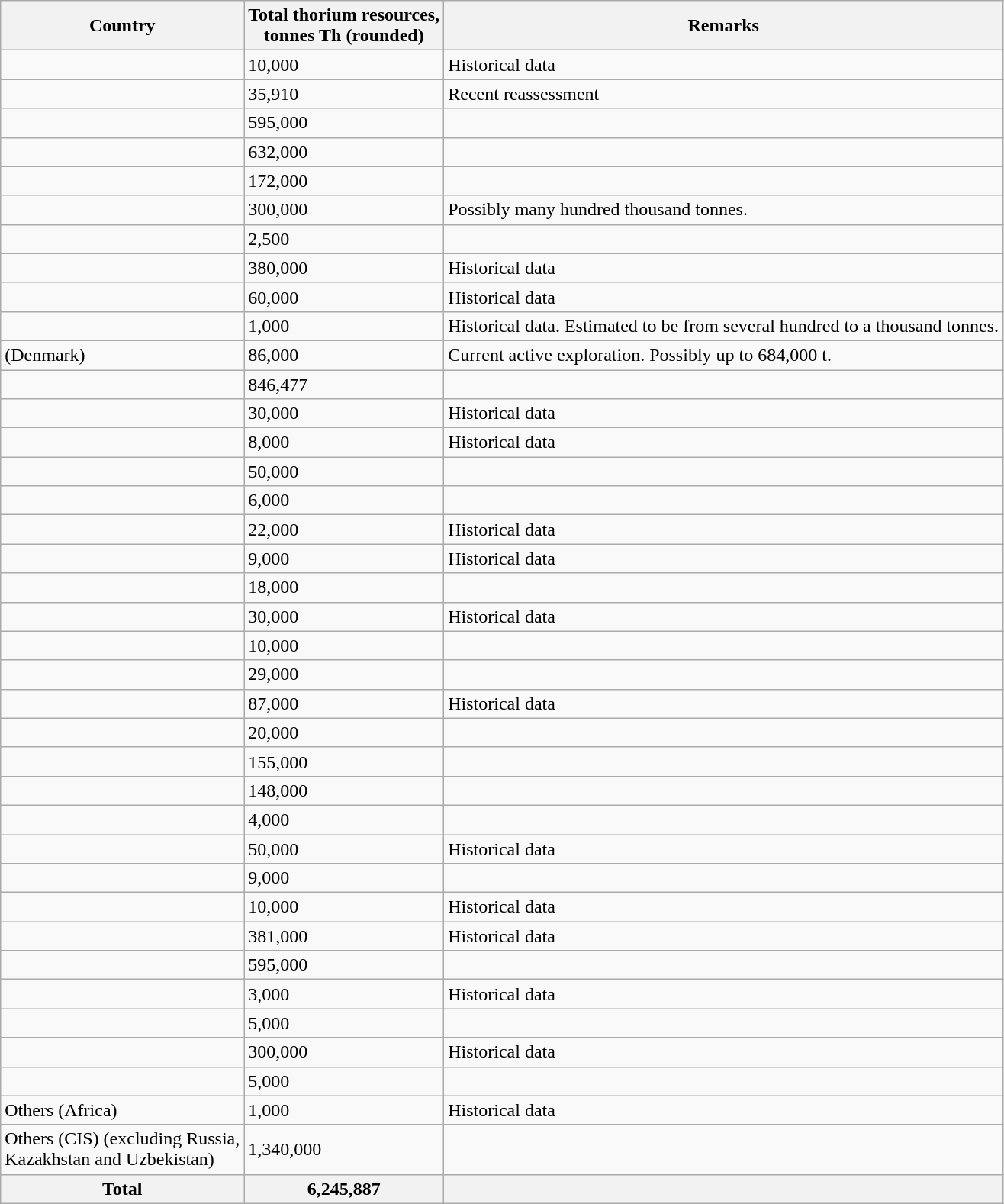<table class="wikitable sortable" style="text-align:left">
<tr>
<th>Country</th>
<th>Total thorium resources, <br>tonnes Th (rounded)</th>
<th>Remarks</th>
</tr>
<tr>
<td></td>
<td>10,000</td>
<td>Historical data</td>
</tr>
<tr>
<td></td>
<td>35,910</td>
<td>Recent reassessment</td>
</tr>
<tr>
<td></td>
<td>595,000</td>
<td></td>
</tr>
<tr>
<td></td>
<td>632,000</td>
<td></td>
</tr>
<tr>
<td></td>
<td>172,000</td>
<td></td>
</tr>
<tr>
<td></td>
<td>300,000</td>
<td>Possibly many hundred thousand tonnes.</td>
</tr>
<tr>
<td></td>
<td>2,500</td>
<td></td>
</tr>
<tr>
<td></td>
<td>380,000</td>
<td>Historical data</td>
</tr>
<tr>
<td></td>
<td>60,000</td>
<td>Historical data</td>
</tr>
<tr>
<td></td>
<td>1,000</td>
<td>Historical data. Estimated to be from several hundred to a thousand tonnes.</td>
</tr>
<tr>
<td> (Denmark)</td>
<td>86,000</td>
<td>Current active exploration. Possibly up to 684,000 t.</td>
</tr>
<tr>
<td></td>
<td>846,477</td>
<td></td>
</tr>
<tr>
<td></td>
<td>30,000</td>
<td>Historical data</td>
</tr>
<tr>
<td></td>
<td>8,000</td>
<td>Historical data</td>
</tr>
<tr>
<td></td>
<td>50,000</td>
<td></td>
</tr>
<tr>
<td></td>
<td>6,000</td>
<td></td>
</tr>
<tr>
<td></td>
<td>22,000</td>
<td>Historical data</td>
</tr>
<tr>
<td></td>
<td>9,000</td>
<td>Historical data</td>
</tr>
<tr>
<td></td>
<td>18,000</td>
<td></td>
</tr>
<tr>
<td></td>
<td>30,000</td>
<td>Historical data</td>
</tr>
<tr>
<td></td>
<td>10,000</td>
<td></td>
</tr>
<tr>
<td></td>
<td>29,000</td>
<td></td>
</tr>
<tr>
<td></td>
<td>87,000</td>
<td>Historical data</td>
</tr>
<tr>
<td></td>
<td>20,000</td>
<td></td>
</tr>
<tr>
<td></td>
<td>155,000</td>
<td></td>
</tr>
<tr>
<td></td>
<td>148,000</td>
<td></td>
</tr>
<tr>
<td></td>
<td>4,000</td>
<td></td>
</tr>
<tr>
<td></td>
<td>50,000</td>
<td>Historical data</td>
</tr>
<tr>
<td></td>
<td>9,000</td>
<td></td>
</tr>
<tr>
<td></td>
<td>10,000</td>
<td>Historical data</td>
</tr>
<tr>
<td></td>
<td>381,000</td>
<td>Historical data</td>
</tr>
<tr>
<td></td>
<td>595,000</td>
<td></td>
</tr>
<tr>
<td></td>
<td>3,000</td>
<td>Historical data</td>
</tr>
<tr>
<td></td>
<td>5,000</td>
<td></td>
</tr>
<tr>
<td></td>
<td>300,000</td>
<td>Historical data</td>
</tr>
<tr>
<td></td>
<td>5,000</td>
<td></td>
</tr>
<tr>
<td>Others (Africa)</td>
<td>1,000</td>
<td>Historical data</td>
</tr>
<tr>
<td>Others (CIS) (excluding Russia,<br>Kazakhstan and Uzbekistan)</td>
<td>1,340,000</td>
<td></td>
</tr>
<tr>
<th><strong>Total</strong></th>
<th><strong>6,245,887</strong></th>
<th></th>
</tr>
</table>
